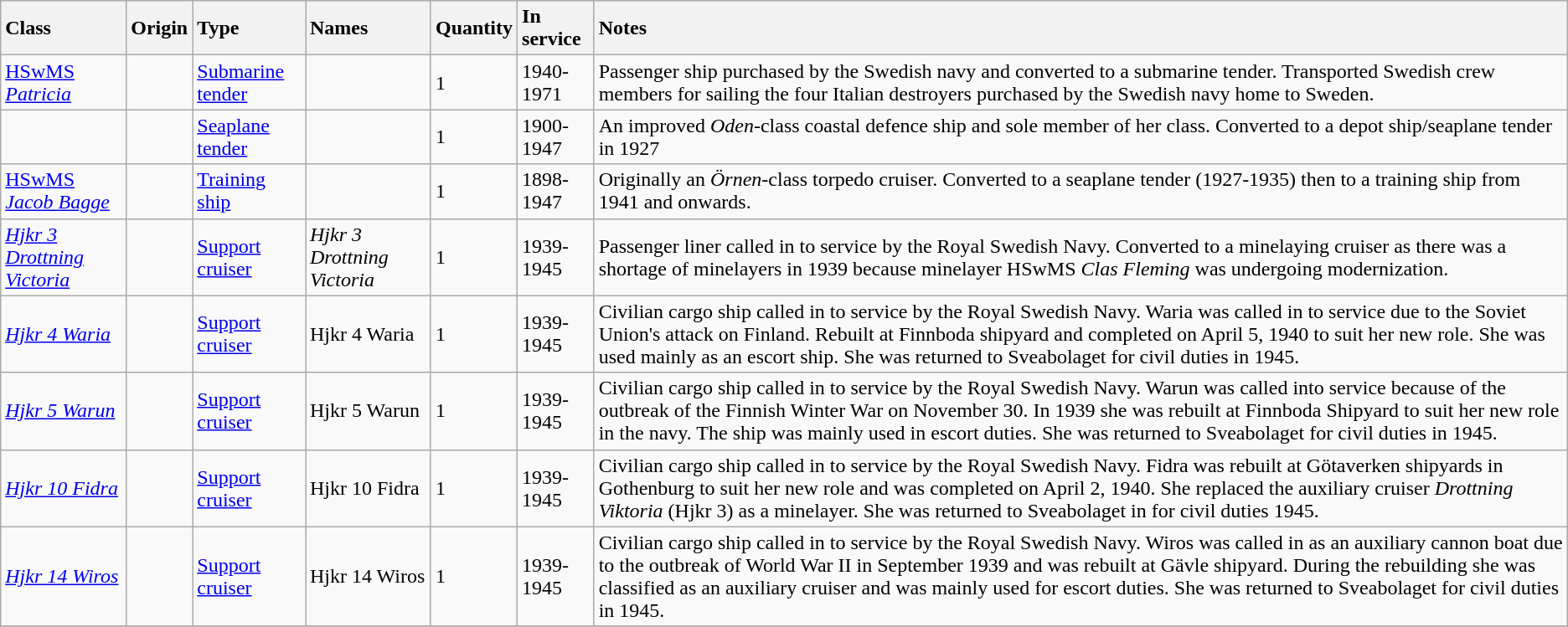<table class="wikitable">
<tr>
<th style="text-align:left">Class</th>
<th style="text-align:left">Origin</th>
<th style="text-align:left">Type</th>
<th style="text-align:left">Names</th>
<th style="text-align:left">Quantity</th>
<th style="text-align:left">In service</th>
<th style="text-align:left">Notes</th>
</tr>
<tr>
<td><a href='#'>HSwMS <em>Patricia</em></a></td>
<td></td>
<td><a href='#'>Submarine tender</a></td>
<td></td>
<td>1</td>
<td>1940-1971</td>
<td>Passenger ship purchased by the Swedish navy and converted to a submarine tender. Transported Swedish crew members for sailing the four Italian destroyers purchased by the Swedish navy home to Sweden.</td>
</tr>
<tr>
<td></td>
<td></td>
<td><a href='#'>Seaplane tender</a></td>
<td></td>
<td>1</td>
<td>1900-1947</td>
<td 40>An improved <em>Oden</em>-class coastal defence ship and sole member of her class. Converted to a depot ship/seaplane tender in 1927</td>
</tr>
<tr>
<td><a href='#'>HSwMS <em>Jacob Bagge</em></a></td>
<td></td>
<td><a href='#'>Training ship</a></td>
<td></td>
<td>1</td>
<td>1898-1947</td>
<td 40>Originally an <em>Örnen</em>-class torpedo cruiser. Converted to a seaplane tender (1927-1935) then to a training ship from 1941 and onwards.</td>
</tr>
<tr>
<td><em><a href='#'>Hjkr 3 Drottning Victoria</a></em></td>
<td></td>
<td><a href='#'>Support cruiser</a></td>
<td><em>Hjkr 3 Drottning Victoria</em></td>
<td>1</td>
<td>1939-1945</td>
<td 40>Passenger liner called in to service by the Royal Swedish Navy. Converted to a minelaying cruiser as there was a shortage of minelayers in 1939 because minelayer HSwMS <em>Clas Fleming</em> was undergoing modernization.</td>
</tr>
<tr>
<td><em><a href='#'>Hjkr 4 Waria</a></em></td>
<td></td>
<td><a href='#'>Support cruiser</a></td>
<td>Hjkr 4 Waria</td>
<td>1</td>
<td>1939-1945</td>
<td 40>Civilian cargo ship called in to service by the Royal Swedish Navy. Waria was called in to service due to the Soviet Union's attack on Finland. Rebuilt at Finnboda shipyard and completed on April 5, 1940 to suit her new role. She was used mainly as an escort ship. She was returned to Sveabolaget for civil duties in 1945.</td>
</tr>
<tr>
<td><em><a href='#'>Hjkr 5 Warun</a></em></td>
<td></td>
<td><a href='#'>Support cruiser</a></td>
<td>Hjkr 5 Warun</td>
<td>1</td>
<td>1939-1945</td>
<td 40>Civilian cargo ship called in to service by the Royal Swedish Navy. Warun was called into service because of the outbreak of the Finnish Winter War on November 30. In 1939 she was rebuilt at Finnboda Shipyard to suit her new role in the navy. The ship was mainly used in escort duties. She was returned to Sveabolaget for civil duties in 1945.</td>
</tr>
<tr>
<td><em><a href='#'>Hjkr 10 Fidra</a></em></td>
<td></td>
<td><a href='#'>Support cruiser</a></td>
<td>Hjkr 10 Fidra</td>
<td>1</td>
<td>1939-1945</td>
<td 40>Civilian cargo ship called in to service by the Royal Swedish Navy. Fidra was rebuilt at Götaverken shipyards in Gothenburg to suit her new role and was completed on April 2, 1940. She replaced the auxiliary cruiser <em>Drottning Viktoria</em> (Hjkr 3) as a minelayer. She was returned to Sveabolaget in for civil duties 1945.</td>
</tr>
<tr>
<td><em><a href='#'>Hjkr 14 Wiros</a></em></td>
<td></td>
<td><a href='#'>Support cruiser</a></td>
<td>Hjkr 14 Wiros</td>
<td>1</td>
<td>1939-1945</td>
<td 40>Civilian cargo ship called in to service by the Royal Swedish Navy. Wiros was called in as an auxiliary cannon boat due to the outbreak of World War II in September 1939 and was rebuilt at Gävle shipyard. During the rebuilding she was classified as an auxiliary cruiser and was mainly used for escort duties. She was returned to Sveabolaget for civil duties in 1945.</td>
</tr>
<tr>
</tr>
<tr>
</tr>
</table>
